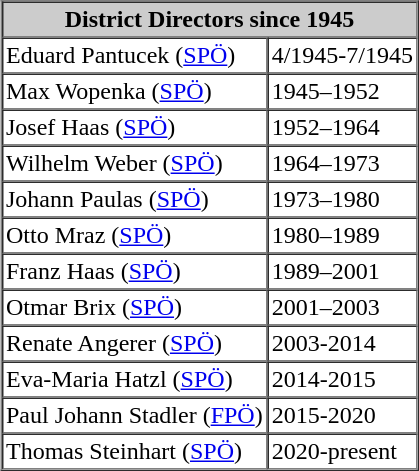<table border="1" cellpadding="2" cellspacing="0" align="right" style="margin-left:1em;">
<tr --- bgcolor="#CCCCCC">
<th colspan="2">District Directors since 1945</th>
</tr>
<tr --- bgcolor="#FFFFFF">
<td>Eduard Pantucek (<a href='#'>SPÖ</a>)</td>
<td>4/1945-7/1945</td>
</tr>
<tr --- bgcolor="#FFFFFF">
<td>Max Wopenka (<a href='#'>SPÖ</a>)</td>
<td>1945–1952</td>
</tr>
<tr --- bgcolor="#FFFFFF">
<td>Josef Haas (<a href='#'>SPÖ</a>)</td>
<td>1952–1964</td>
</tr>
<tr --- bgcolor="#FFFFFF">
<td>Wilhelm Weber (<a href='#'>SPÖ</a>)</td>
<td>1964–1973</td>
</tr>
<tr --- bgcolor="#FFFFFF">
<td>Johann Paulas (<a href='#'>SPÖ</a>)</td>
<td>1973–1980</td>
</tr>
<tr --- bgcolor="#FFFFFF">
<td>Otto Mraz (<a href='#'>SPÖ</a>)</td>
<td>1980–1989</td>
</tr>
<tr --- bgcolor="#FFFFFF">
<td>Franz Haas (<a href='#'>SPÖ</a>)</td>
<td>1989–2001</td>
</tr>
<tr --- bgcolor="#FFFFFF">
<td>Otmar Brix (<a href='#'>SPÖ</a>)</td>
<td>2001–2003</td>
</tr>
<tr --- bgcolor="#FFFFFF">
<td>Renate Angerer (<a href='#'>SPÖ</a>)</td>
<td>2003-2014</td>
</tr>
<tr --- bgcolor="#FFFFFF">
<td>Eva-Maria Hatzl (<a href='#'>SPÖ</a>)</td>
<td>2014-2015</td>
</tr>
<tr --- bgcolor="#FFFFFF">
<td>Paul Johann Stadler (<a href='#'>FPÖ</a>)</td>
<td>2015-2020</td>
</tr>
<tr --- bgcolor="#FFFFFF">
<td>Thomas Steinhart (<a href='#'>SPÖ</a>)</td>
<td>2020-present</td>
</tr>
<tr --- bgcolor="#FFFFFF">
</tr>
</table>
